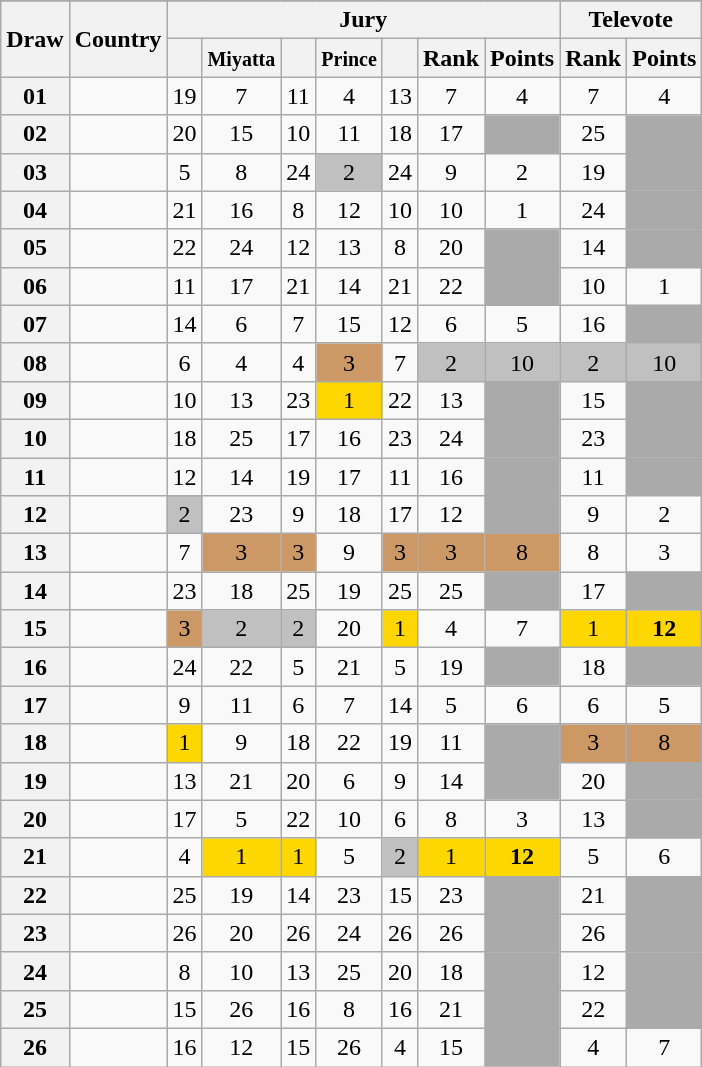<table class="sortable wikitable collapsible plainrowheaders" style="text-align:center;">
<tr>
</tr>
<tr>
<th scope="col" rowspan="2">Draw</th>
<th scope="col" rowspan="2">Country</th>
<th scope="col" colspan="7">Jury</th>
<th scope="col" colspan="2">Televote</th>
</tr>
<tr>
<th scope="col"><small></small></th>
<th scope="col"><small>Miyatta</small></th>
<th scope="col"><small></small></th>
<th scope="col"><small>Prince</small></th>
<th scope="col"><small></small></th>
<th scope="col">Rank</th>
<th scope="col">Points</th>
<th scope="col">Rank</th>
<th scope="col">Points</th>
</tr>
<tr>
<th scope="row" style="text-align:center;">01</th>
<td style="text-align:left;"></td>
<td>19</td>
<td>7</td>
<td>11</td>
<td>4</td>
<td>13</td>
<td>7</td>
<td>4</td>
<td>7</td>
<td>4</td>
</tr>
<tr>
<th scope="row" style="text-align:center;">02</th>
<td style="text-align:left;"></td>
<td>20</td>
<td>15</td>
<td>10</td>
<td>11</td>
<td>18</td>
<td>17</td>
<td style="background:#AAAAAA;"></td>
<td>25</td>
<td style="background:#AAAAAA;"></td>
</tr>
<tr>
<th scope="row" style="text-align:center;">03</th>
<td style="text-align:left;"></td>
<td>5</td>
<td>8</td>
<td>24</td>
<td style="background:silver;">2</td>
<td>24</td>
<td>9</td>
<td>2</td>
<td>19</td>
<td style="background:#AAAAAA;"></td>
</tr>
<tr>
<th scope="row" style="text-align:center;">04</th>
<td style="text-align:left;"></td>
<td>21</td>
<td>16</td>
<td>8</td>
<td>12</td>
<td>10</td>
<td>10</td>
<td>1</td>
<td>24</td>
<td style="background:#AAAAAA;"></td>
</tr>
<tr>
<th scope="row" style="text-align:center;">05</th>
<td style="text-align:left;"></td>
<td>22</td>
<td>24</td>
<td>12</td>
<td>13</td>
<td>8</td>
<td>20</td>
<td style="background:#AAAAAA;"></td>
<td>14</td>
<td style="background:#AAAAAA;"></td>
</tr>
<tr>
<th scope="row" style="text-align:center;">06</th>
<td style="text-align:left;"></td>
<td>11</td>
<td>17</td>
<td>21</td>
<td>14</td>
<td>21</td>
<td>22</td>
<td style="background:#AAAAAA;"></td>
<td>10</td>
<td>1</td>
</tr>
<tr>
<th scope="row" style="text-align:center;">07</th>
<td style="text-align:left;"></td>
<td>14</td>
<td>6</td>
<td>7</td>
<td>15</td>
<td>12</td>
<td>6</td>
<td>5</td>
<td>16</td>
<td style="background:#AAAAAA;"></td>
</tr>
<tr>
<th scope="row" style="text-align:center;">08</th>
<td style="text-align:left;"></td>
<td>6</td>
<td>4</td>
<td>4</td>
<td style="background:#CC9966;">3</td>
<td>7</td>
<td style="background:silver;">2</td>
<td style="background:silver;">10</td>
<td style="background:silver;">2</td>
<td style="background:silver;">10</td>
</tr>
<tr>
<th scope="row" style="text-align:center;">09</th>
<td style="text-align:left;"></td>
<td>10</td>
<td>13</td>
<td>23</td>
<td style="background:gold;">1</td>
<td>22</td>
<td>13</td>
<td style="background:#AAAAAA;"></td>
<td>15</td>
<td style="background:#AAAAAA;"></td>
</tr>
<tr>
<th scope="row" style="text-align:center;">10</th>
<td style="text-align:left;"></td>
<td>18</td>
<td>25</td>
<td>17</td>
<td>16</td>
<td>23</td>
<td>24</td>
<td style="background:#AAAAAA;"></td>
<td>23</td>
<td style="background:#AAAAAA;"></td>
</tr>
<tr>
<th scope="row" style="text-align:center;">11</th>
<td style="text-align:left;"></td>
<td>12</td>
<td>14</td>
<td>19</td>
<td>17</td>
<td>11</td>
<td>16</td>
<td style="background:#AAAAAA;"></td>
<td>11</td>
<td style="background:#AAAAAA;"></td>
</tr>
<tr>
<th scope="row" style="text-align:center;">12</th>
<td style="text-align:left;"></td>
<td style="background:silver;">2</td>
<td>23</td>
<td>9</td>
<td>18</td>
<td>17</td>
<td>12</td>
<td style="background:#AAAAAA;"></td>
<td>9</td>
<td>2</td>
</tr>
<tr>
<th scope="row" style="text-align:center;">13</th>
<td style="text-align:left;"></td>
<td>7</td>
<td style="background:#CC9966;">3</td>
<td style="background:#CC9966;">3</td>
<td>9</td>
<td style="background:#CC9966;">3</td>
<td style="background:#CC9966;">3</td>
<td style="background:#CC9966;">8</td>
<td>8</td>
<td>3</td>
</tr>
<tr>
<th scope="row" style="text-align:center;">14</th>
<td style="text-align:left;"></td>
<td>23</td>
<td>18</td>
<td>25</td>
<td>19</td>
<td>25</td>
<td>25</td>
<td style="background:#AAAAAA;"></td>
<td>17</td>
<td style="background:#AAAAAA;"></td>
</tr>
<tr>
<th scope="row" style="text-align:center;">15</th>
<td style="text-align:left;"></td>
<td style="background:#CC9966;">3</td>
<td style="background:silver;">2</td>
<td style="background:silver;">2</td>
<td>20</td>
<td style="background:gold;">1</td>
<td>4</td>
<td>7</td>
<td style="background:gold;">1</td>
<td style="background:gold;"><strong>12</strong></td>
</tr>
<tr>
<th scope="row" style="text-align:center;">16</th>
<td style="text-align:left;"></td>
<td>24</td>
<td>22</td>
<td>5</td>
<td>21</td>
<td>5</td>
<td>19</td>
<td style="background:#AAAAAA;"></td>
<td>18</td>
<td style="background:#AAAAAA;"></td>
</tr>
<tr>
<th scope="row" style="text-align:center;">17</th>
<td style="text-align:left;"></td>
<td>9</td>
<td>11</td>
<td>6</td>
<td>7</td>
<td>14</td>
<td>5</td>
<td>6</td>
<td>6</td>
<td>5</td>
</tr>
<tr>
<th scope="row" style="text-align:center;">18</th>
<td style="text-align:left;"></td>
<td style="background:gold;">1</td>
<td>9</td>
<td>18</td>
<td>22</td>
<td>19</td>
<td>11</td>
<td style="background:#AAAAAA;"></td>
<td style="background:#CC9966;">3</td>
<td style="background:#CC9966;">8</td>
</tr>
<tr>
<th scope="row" style="text-align:center;">19</th>
<td style="text-align:left;"></td>
<td>13</td>
<td>21</td>
<td>20</td>
<td>6</td>
<td>9</td>
<td>14</td>
<td style="background:#AAAAAA;"></td>
<td>20</td>
<td style="background:#AAAAAA;"></td>
</tr>
<tr>
<th scope="row" style="text-align:center;">20</th>
<td style="text-align:left;"></td>
<td>17</td>
<td>5</td>
<td>22</td>
<td>10</td>
<td>6</td>
<td>8</td>
<td>3</td>
<td>13</td>
<td style="background:#AAAAAA;"></td>
</tr>
<tr>
<th scope="row" style="text-align:center;">21</th>
<td style="text-align:left;"></td>
<td>4</td>
<td style="background:gold;">1</td>
<td style="background:gold;">1</td>
<td>5</td>
<td style="background:silver;">2</td>
<td style="background:gold;">1</td>
<td style="background:gold;"><strong>12</strong></td>
<td>5</td>
<td>6</td>
</tr>
<tr>
<th scope="row" style="text-align:center;">22</th>
<td style="text-align:left;"></td>
<td>25</td>
<td>19</td>
<td>14</td>
<td>23</td>
<td>15</td>
<td>23</td>
<td style="background:#AAAAAA;"></td>
<td>21</td>
<td style="background:#AAAAAA;"></td>
</tr>
<tr>
<th scope="row" style="text-align:center;">23</th>
<td style="text-align:left;"></td>
<td>26</td>
<td>20</td>
<td>26</td>
<td>24</td>
<td>26</td>
<td>26</td>
<td style="background:#AAAAAA;"></td>
<td>26</td>
<td style="background:#AAAAAA;"></td>
</tr>
<tr>
<th scope="row" style="text-align:center;">24</th>
<td style="text-align:left;"></td>
<td>8</td>
<td>10</td>
<td>13</td>
<td>25</td>
<td>20</td>
<td>18</td>
<td style="background:#AAAAAA;"></td>
<td>12</td>
<td style="background:#AAAAAA;"></td>
</tr>
<tr>
<th scope="row" style="text-align:center;">25</th>
<td style="text-align:left;"></td>
<td>15</td>
<td>26</td>
<td>16</td>
<td>8</td>
<td>16</td>
<td>21</td>
<td style="background:#AAAAAA;"></td>
<td>22</td>
<td style="background:#AAAAAA;"></td>
</tr>
<tr>
<th scope="row" style="text-align:center;">26</th>
<td style="text-align:left;"></td>
<td>16</td>
<td>12</td>
<td>15</td>
<td>26</td>
<td>4</td>
<td>15</td>
<td style="background:#AAAAAA;"></td>
<td>4</td>
<td>7</td>
</tr>
</table>
